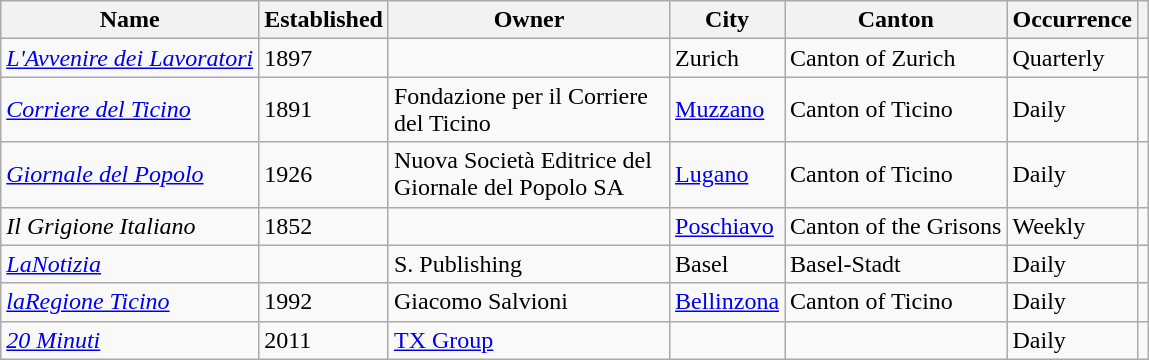<table class="wikitable sortable" border="1">
<tr>
<th scope="col">Name</th>
<th scope="col">Established</th>
<th scope="col" width="180">Owner</th>
<th scope="col">City</th>
<th scope="col">Canton</th>
<th scope="col">Occurrence</th>
<th class="unsortable" scope="col"></th>
</tr>
<tr>
<td><em><a href='#'>L'Avvenire dei Lavoratori</a></em></td>
<td>1897</td>
<td></td>
<td>Zurich</td>
<td>Canton of Zurich</td>
<td>Quarterly</td>
<td></td>
</tr>
<tr>
<td><em><a href='#'>Corriere del Ticino</a></em></td>
<td>1891</td>
<td>Fondazione per il Corriere del Ticino</td>
<td><a href='#'>Muzzano</a></td>
<td>Canton of Ticino</td>
<td>Daily</td>
<td></td>
</tr>
<tr>
<td><em><a href='#'>Giornale del Popolo</a></em></td>
<td>1926</td>
<td>Nuova Società Editrice del Giornale del Popolo SA</td>
<td><a href='#'>Lugano</a></td>
<td>Canton of Ticino</td>
<td>Daily</td>
<td></td>
</tr>
<tr>
<td><em>Il Grigione Italiano</em></td>
<td>1852</td>
<td></td>
<td><a href='#'>Poschiavo</a></td>
<td>Canton of the Grisons</td>
<td>Weekly</td>
<td></td>
</tr>
<tr>
<td><em><a href='#'>LaNotizia</a></em></td>
<td></td>
<td>S. Publishing</td>
<td>Basel</td>
<td>Basel-Stadt</td>
<td>Daily</td>
<td></td>
</tr>
<tr>
<td><em><a href='#'>laRegione Ticino</a></em></td>
<td>1992</td>
<td>Giacomo Salvioni</td>
<td><a href='#'>Bellinzona</a></td>
<td>Canton of Ticino</td>
<td>Daily</td>
<td></td>
</tr>
<tr>
<td><em><a href='#'>20 Minuti</a></em></td>
<td>2011</td>
<td><a href='#'>TX Group</a></td>
<td></td>
<td></td>
<td>Daily</td>
<td></td>
</tr>
</table>
